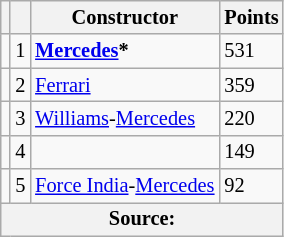<table class="wikitable" style="font-size: 85%;">
<tr>
<th></th>
<th></th>
<th>Constructor</th>
<th>Points</th>
</tr>
<tr>
<td align="left"></td>
<td align="center">1</td>
<td> <strong><a href='#'>Mercedes</a>*</strong></td>
<td align="left">531</td>
</tr>
<tr>
<td align="left"></td>
<td align="center">2</td>
<td> <a href='#'>Ferrari</a></td>
<td align="left">359</td>
</tr>
<tr>
<td align="left"></td>
<td align="center">3</td>
<td> <a href='#'>Williams</a>-<a href='#'>Mercedes</a></td>
<td align="left">220</td>
</tr>
<tr>
<td align="left"></td>
<td align="center">4</td>
<td></td>
<td align="left">149</td>
</tr>
<tr>
<td align="left"></td>
<td align="center">5</td>
<td> <a href='#'>Force India</a>-<a href='#'>Mercedes</a></td>
<td align="left">92</td>
</tr>
<tr>
<th colspan=4>Source:</th>
</tr>
</table>
